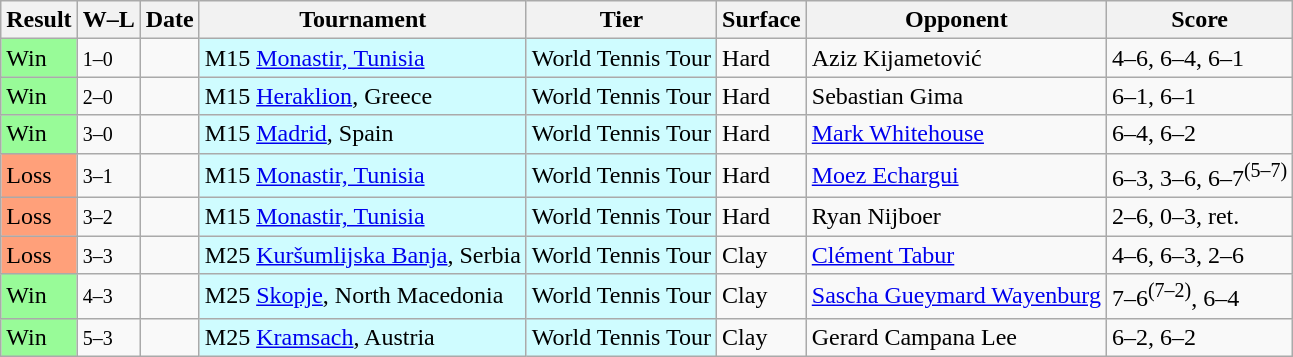<table class="sortable wikitable">
<tr>
<th>Result</th>
<th class="unsortable">W–L</th>
<th>Date</th>
<th>Tournament</th>
<th>Tier</th>
<th>Surface</th>
<th>Opponent</th>
<th class="unsortable">Score</th>
</tr>
<tr>
<td bgcolor=98FB98>Win</td>
<td><small>1–0</small></td>
<td></td>
<td style="background:#cffcff;">M15 <a href='#'>Monastir, Tunisia</a></td>
<td style="background:#cffcff;">World Tennis Tour</td>
<td>Hard</td>
<td> Aziz Kijametović</td>
<td>4–6, 6–4, 6–1</td>
</tr>
<tr>
<td bgcolor=98FB98>Win</td>
<td><small>2–0</small></td>
<td></td>
<td style="background:#cffcff;">M15 <a href='#'>Heraklion</a>, Greece</td>
<td style="background:#cffcff;">World Tennis Tour</td>
<td>Hard</td>
<td> Sebastian Gima</td>
<td>6–1, 6–1</td>
</tr>
<tr>
<td bgcolor=98FB98>Win</td>
<td><small>3–0</small></td>
<td></td>
<td style="background:#cffcff;">M15 <a href='#'>Madrid</a>, Spain</td>
<td style="background:#cffcff;">World Tennis Tour</td>
<td>Hard</td>
<td> <a href='#'>Mark Whitehouse</a></td>
<td>6–4, 6–2</td>
</tr>
<tr>
<td bgcolor=FFA07A>Loss</td>
<td><small>3–1</small></td>
<td></td>
<td style="background:#cffcff;">M15 <a href='#'>Monastir, Tunisia</a></td>
<td style="background:#cffcff;">World Tennis Tour</td>
<td>Hard</td>
<td> <a href='#'>Moez Echargui</a></td>
<td>6–3, 3–6, 6–7<sup>(5–7)</sup></td>
</tr>
<tr>
<td bgcolor=FFA07A>Loss</td>
<td><small>3–2</small></td>
<td></td>
<td style="background:#cffcff;">M15 <a href='#'>Monastir, Tunisia</a></td>
<td style="background:#cffcff;">World Tennis Tour</td>
<td>Hard</td>
<td> Ryan Nijboer</td>
<td>2–6, 0–3, ret.</td>
</tr>
<tr>
<td bgcolor=FFA07A>Loss</td>
<td><small>3–3</small></td>
<td></td>
<td style="background:#cffcff;">M25 <a href='#'>Kuršumlijska Banja</a>, Serbia</td>
<td style="background:#cffcff;">World Tennis Tour</td>
<td>Clay</td>
<td> <a href='#'>Clément Tabur</a></td>
<td>4–6, 6–3, 2–6</td>
</tr>
<tr>
<td bgcolor=98FB98>Win</td>
<td><small>4–3</small></td>
<td></td>
<td style="background:#cffcff;">M25 <a href='#'>Skopje</a>, North Macedonia</td>
<td style="background:#cffcff;">World Tennis Tour</td>
<td>Clay</td>
<td> <a href='#'>Sascha Gueymard Wayenburg</a></td>
<td>7–6<sup>(7–2)</sup>, 6–4</td>
</tr>
<tr>
<td bgcolor=98FB98>Win</td>
<td><small>5–3</small></td>
<td></td>
<td style="background:#cffcff;">M25 <a href='#'>Kramsach</a>, Austria</td>
<td style="background:#cffcff;">World Tennis Tour</td>
<td>Clay</td>
<td> Gerard Campana Lee</td>
<td>6–2, 6–2</td>
</tr>
</table>
